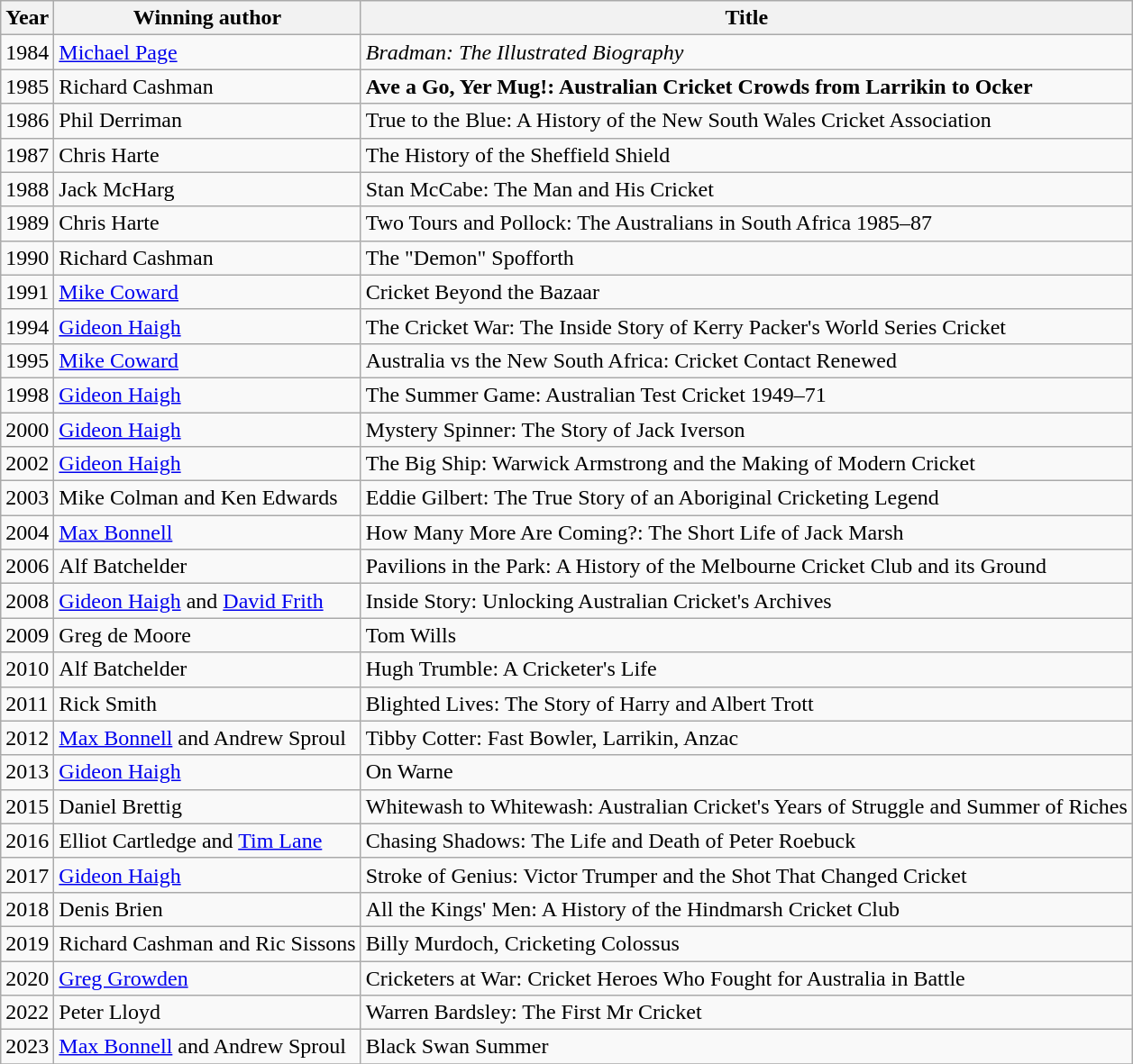<table class="wikitable">
<tr>
<th>Year</th>
<th>Winning author</th>
<th>Title</th>
</tr>
<tr>
<td>1984</td>
<td><a href='#'>Michael Page</a></td>
<td><em>Bradman: The Illustrated Biography</em></td>
</tr>
<tr>
<td>1985</td>
<td>Richard Cashman</td>
<td><strong>Ave a Go, Yer Mug!: Australian Cricket Crowds from Larrikin to Ocker<em></td>
</tr>
<tr>
<td>1986</td>
<td>Phil Derriman</td>
<td></em>True to the Blue: A History of the New South Wales Cricket Association<em></td>
</tr>
<tr>
<td>1987</td>
<td>Chris Harte</td>
<td></em>The History of the Sheffield Shield<em></td>
</tr>
<tr>
<td>1988</td>
<td>Jack McHarg</td>
<td></em>Stan McCabe: The Man and His Cricket<em></td>
</tr>
<tr>
<td>1989</td>
<td>Chris Harte</td>
<td></em>Two Tours and Pollock: The Australians in South Africa 1985–87<em></td>
</tr>
<tr>
<td>1990</td>
<td>Richard Cashman</td>
<td></em>The "Demon" Spofforth<em></td>
</tr>
<tr>
<td>1991</td>
<td><a href='#'>Mike Coward</a></td>
<td></em>Cricket Beyond the Bazaar<em></td>
</tr>
<tr>
<td>1994</td>
<td><a href='#'>Gideon Haigh</a></td>
<td></em>The Cricket War: The Inside Story of Kerry Packer's World Series Cricket<em></td>
</tr>
<tr>
<td>1995</td>
<td><a href='#'>Mike Coward</a></td>
<td></em>Australia vs the New South Africa: Cricket Contact Renewed<em></td>
</tr>
<tr>
<td>1998</td>
<td><a href='#'>Gideon Haigh</a></td>
<td></em>The Summer Game: Australian Test Cricket 1949–71<em></td>
</tr>
<tr>
<td>2000</td>
<td><a href='#'>Gideon Haigh</a></td>
<td></em>Mystery Spinner: The Story of Jack Iverson<em></td>
</tr>
<tr>
<td>2002</td>
<td><a href='#'>Gideon Haigh</a></td>
<td></em>The Big Ship: Warwick Armstrong and the Making of Modern Cricket<em></td>
</tr>
<tr>
<td>2003</td>
<td>Mike Colman and Ken Edwards</td>
<td></em>Eddie Gilbert: The True Story of an Aboriginal Cricketing Legend<em></td>
</tr>
<tr>
<td>2004</td>
<td><a href='#'>Max Bonnell</a></td>
<td></em>How Many More Are Coming?: The Short Life of Jack Marsh<em></td>
</tr>
<tr>
<td>2006</td>
<td>Alf Batchelder</td>
<td></em>Pavilions in the Park: A History of the Melbourne Cricket Club and its Ground<em></td>
</tr>
<tr>
<td>2008</td>
<td><a href='#'>Gideon Haigh</a> and <a href='#'>David Frith</a></td>
<td></em>Inside Story: Unlocking Australian Cricket's Archives<em></td>
</tr>
<tr>
<td>2009</td>
<td>Greg de Moore</td>
<td></em>Tom Wills<em></td>
</tr>
<tr>
<td>2010</td>
<td>Alf Batchelder</td>
<td></em>Hugh Trumble: A Cricketer's Life<em></td>
</tr>
<tr>
<td>2011</td>
<td>Rick Smith</td>
<td></em>Blighted Lives: The Story of Harry and Albert Trott<em></td>
</tr>
<tr>
<td>2012</td>
<td><a href='#'>Max Bonnell</a> and Andrew Sproul</td>
<td></em>Tibby Cotter: Fast Bowler, Larrikin, Anzac<em></td>
</tr>
<tr>
<td>2013</td>
<td><a href='#'>Gideon Haigh</a></td>
<td></em>On Warne<em></td>
</tr>
<tr>
<td>2015</td>
<td>Daniel Brettig</td>
<td></em>Whitewash to Whitewash: Australian Cricket's Years of Struggle and Summer of Riches<em></td>
</tr>
<tr>
<td>2016</td>
<td>Elliot Cartledge and <a href='#'>Tim Lane</a></td>
<td></em>Chasing Shadows: The Life and Death of Peter Roebuck<em></td>
</tr>
<tr>
<td>2017</td>
<td><a href='#'>Gideon Haigh</a></td>
<td></em>Stroke of Genius: Victor Trumper and the Shot That Changed Cricket<em></td>
</tr>
<tr>
<td>2018</td>
<td>Denis Brien</td>
<td></em>All the Kings' Men: A History of the Hindmarsh Cricket Club<em></td>
</tr>
<tr>
<td>2019</td>
<td>Richard Cashman and Ric Sissons</td>
<td></em>Billy Murdoch, Cricketing Colossus<em></td>
</tr>
<tr>
<td>2020</td>
<td><a href='#'>Greg Growden</a></td>
<td></em>Cricketers at War: Cricket Heroes Who Fought for Australia in Battle<em></td>
</tr>
<tr>
<td>2022</td>
<td>Peter Lloyd</td>
<td></em>Warren Bardsley: The First Mr Cricket<em></td>
</tr>
<tr>
<td>2023</td>
<td><a href='#'>Max Bonnell</a> and Andrew Sproul</td>
<td></em>Black Swan Summer<em></td>
</tr>
<tr>
</tr>
</table>
